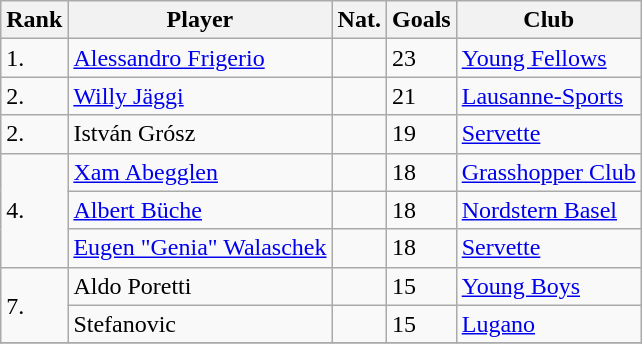<table class="wikitable sortable">
<tr>
<th>Rank</th>
<th>Player</th>
<th>Nat.</th>
<th>Goals</th>
<th>Club</th>
</tr>
<tr>
<td>1.</td>
<td><a href='#'>Alessandro Frigerio</a></td>
<td></td>
<td>23</td>
<td><a href='#'>Young Fellows</a></td>
</tr>
<tr>
<td>2.</td>
<td><a href='#'>Willy Jäggi</a></td>
<td></td>
<td>21</td>
<td><a href='#'>Lausanne-Sports</a></td>
</tr>
<tr>
<td>2.</td>
<td>István Grósz</td>
<td></td>
<td>19</td>
<td><a href='#'>Servette</a></td>
</tr>
<tr>
<td rowspan=3>4.</td>
<td><a href='#'>Xam Abegglen</a></td>
<td></td>
<td>18</td>
<td><a href='#'>Grasshopper Club</a></td>
</tr>
<tr>
<td><a href='#'>Albert Büche</a></td>
<td></td>
<td>18</td>
<td><a href='#'>Nordstern Basel</a></td>
</tr>
<tr>
<td><a href='#'>Eugen "Genia" Walaschek</a></td>
<td></td>
<td>18</td>
<td><a href='#'>Servette</a></td>
</tr>
<tr>
<td rowspan=2>7.</td>
<td>Aldo Poretti</td>
<td></td>
<td>15</td>
<td><a href='#'>Young Boys</a></td>
</tr>
<tr>
<td>Stefanovic</td>
<td></td>
<td>15</td>
<td><a href='#'>Lugano</a></td>
</tr>
<tr>
</tr>
</table>
